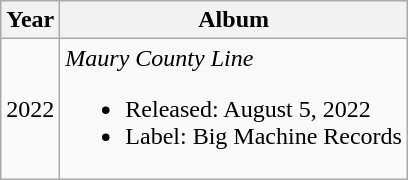<table class="wikitable">
<tr>
<th>Year</th>
<th>Album</th>
</tr>
<tr>
<td>2022</td>
<td><em>Maury County Line</em><br><ul><li>Released: August 5, 2022</li><li>Label: Big Machine Records</li></ul></td>
</tr>
</table>
